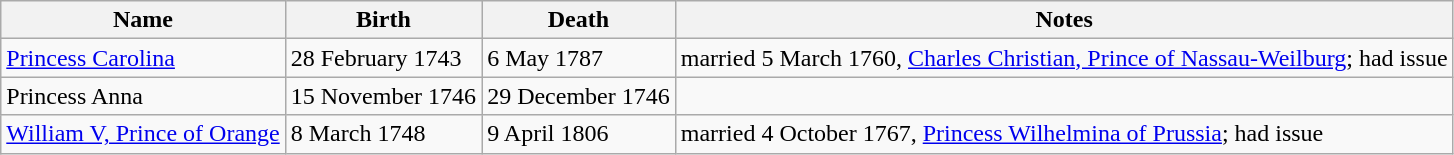<table class="wikitable">
<tr>
<th>Name</th>
<th>Birth</th>
<th>Death</th>
<th>Notes</th>
</tr>
<tr>
<td><a href='#'>Princess Carolina</a></td>
<td>28 February 1743</td>
<td>6 May 1787</td>
<td>married 5 March 1760, <a href='#'>Charles Christian, Prince of Nassau-Weilburg</a>; had issue</td>
</tr>
<tr>
<td>Princess Anna</td>
<td>15 November 1746</td>
<td>29 December 1746</td>
<td></td>
</tr>
<tr>
<td><a href='#'>William V, Prince of Orange</a></td>
<td>8 March 1748</td>
<td>9 April 1806</td>
<td>married 4 October 1767, <a href='#'>Princess Wilhelmina of Prussia</a>; had issue</td>
</tr>
</table>
